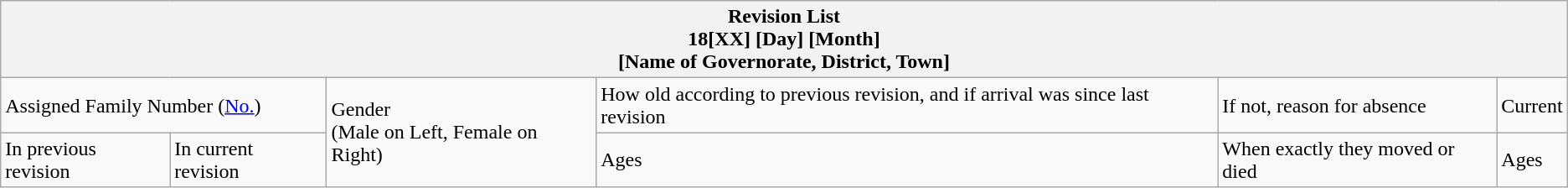<table class="wikitable">
<tr>
<th colspan="6">Revision List<br>18[XX] [Day] [Month]<br>[Name of Governorate, District, Town]</th>
</tr>
<tr>
<td colspan="2">Assigned Family Number (<a href='#'>No.</a>)</td>
<td rowspan="2">Gender<br>(Male on Left, Female on Right)</td>
<td>How old according to previous revision, and if arrival was since last revision</td>
<td>If not, reason for absence</td>
<td>Current</td>
</tr>
<tr>
<td>In previous revision</td>
<td>In current revision</td>
<td>Ages</td>
<td>When exactly they moved or died</td>
<td>Ages</td>
</tr>
</table>
